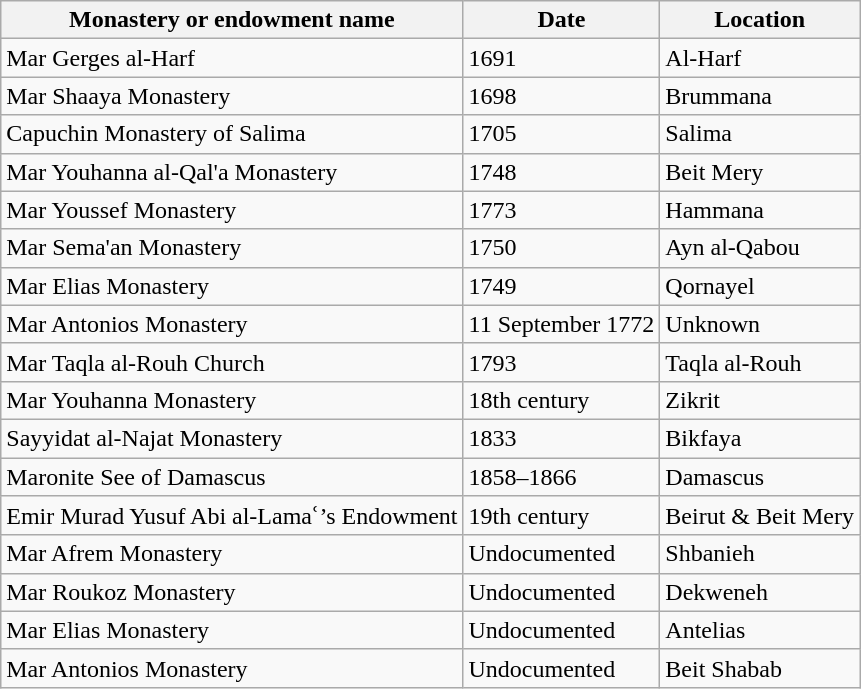<table class="wikitable">
<tr>
<th>Monastery or endowment name</th>
<th>Date</th>
<th>Location</th>
</tr>
<tr>
<td>Mar Gerges al-Harf</td>
<td>1691</td>
<td>Al-Harf</td>
</tr>
<tr>
<td>Mar Shaaya Monastery</td>
<td>1698</td>
<td>Brummana</td>
</tr>
<tr>
<td>Capuchin Monastery of Salima</td>
<td>1705</td>
<td>Salima</td>
</tr>
<tr>
<td>Mar Youhanna al-Qal'a Monastery</td>
<td>1748</td>
<td>Beit Mery</td>
</tr>
<tr>
<td>Mar Youssef Monastery</td>
<td>1773</td>
<td>Hammana</td>
</tr>
<tr>
<td>Mar Sema'an Monastery</td>
<td>1750</td>
<td>Ayn al-Qabou</td>
</tr>
<tr>
<td>Mar Elias Monastery</td>
<td>1749</td>
<td>Qornayel</td>
</tr>
<tr>
<td>Mar Antonios Monastery</td>
<td>11 September 1772</td>
<td>Unknown</td>
</tr>
<tr>
<td>Mar Taqla al-Rouh Church</td>
<td>1793</td>
<td>Taqla al-Rouh</td>
</tr>
<tr>
<td>Mar Youhanna Monastery</td>
<td>18th century</td>
<td>Zikrit</td>
</tr>
<tr>
<td>Sayyidat al-Najat Monastery</td>
<td>1833</td>
<td>Bikfaya</td>
</tr>
<tr>
<td>Maronite See of Damascus</td>
<td>1858–1866</td>
<td>Damascus</td>
</tr>
<tr>
<td>Emir Murad Yusuf Abi al-Lamaʿ’s Endowment</td>
<td>19th century</td>
<td>Beirut & Beit Mery</td>
</tr>
<tr>
<td>Mar Afrem Monastery</td>
<td>Undocumented</td>
<td>Shbanieh</td>
</tr>
<tr>
<td>Mar Roukoz Monastery</td>
<td>Undocumented</td>
<td>Dekweneh</td>
</tr>
<tr>
<td>Mar Elias Monastery</td>
<td>Undocumented</td>
<td>Antelias</td>
</tr>
<tr>
<td>Mar Antonios Monastery</td>
<td>Undocumented</td>
<td>Beit Shabab</td>
</tr>
</table>
